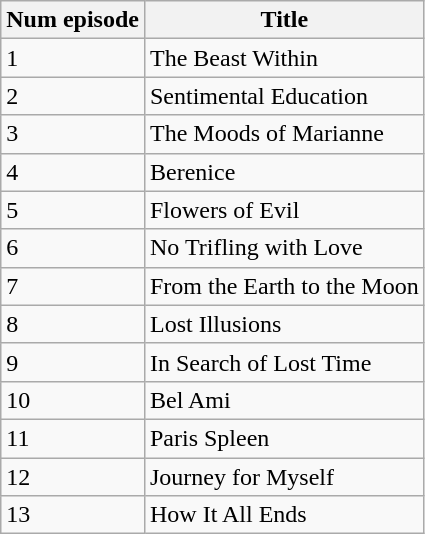<table class="wikitable">
<tr>
<th>Num episode</th>
<th>Title</th>
</tr>
<tr>
<td>1</td>
<td>The Beast Within</td>
</tr>
<tr>
<td>2</td>
<td>Sentimental Education</td>
</tr>
<tr>
<td>3</td>
<td>The Moods of Marianne</td>
</tr>
<tr>
<td>4</td>
<td>Berenice</td>
</tr>
<tr>
<td>5</td>
<td>Flowers of Evil</td>
</tr>
<tr>
<td>6</td>
<td>No Trifling with Love</td>
</tr>
<tr>
<td>7</td>
<td>From the Earth to the Moon</td>
</tr>
<tr>
<td>8</td>
<td>Lost Illusions</td>
</tr>
<tr>
<td>9</td>
<td>In Search of Lost Time</td>
</tr>
<tr>
<td>10</td>
<td>Bel Ami</td>
</tr>
<tr>
<td>11</td>
<td>Paris Spleen</td>
</tr>
<tr>
<td>12</td>
<td>Journey for Myself</td>
</tr>
<tr>
<td>13</td>
<td>How It All Ends</td>
</tr>
</table>
